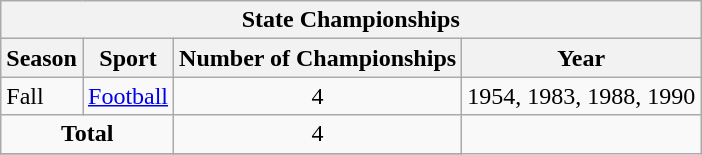<table class="wikitable">
<tr>
<th colspan="4">State Championships</th>
</tr>
<tr>
<th>Season</th>
<th>Sport</th>
<th>Number of Championships</th>
<th>Year</th>
</tr>
<tr>
<td rowspan="1">Fall</td>
<td><a href='#'>Football</a></td>
<td align="center">4</td>
<td>1954, 1983, 1988, 1990</td>
</tr>
<tr>
<td align="center" colspan="2"><strong>Total</strong></td>
<td align="center">4</td>
</tr>
<tr>
</tr>
</table>
